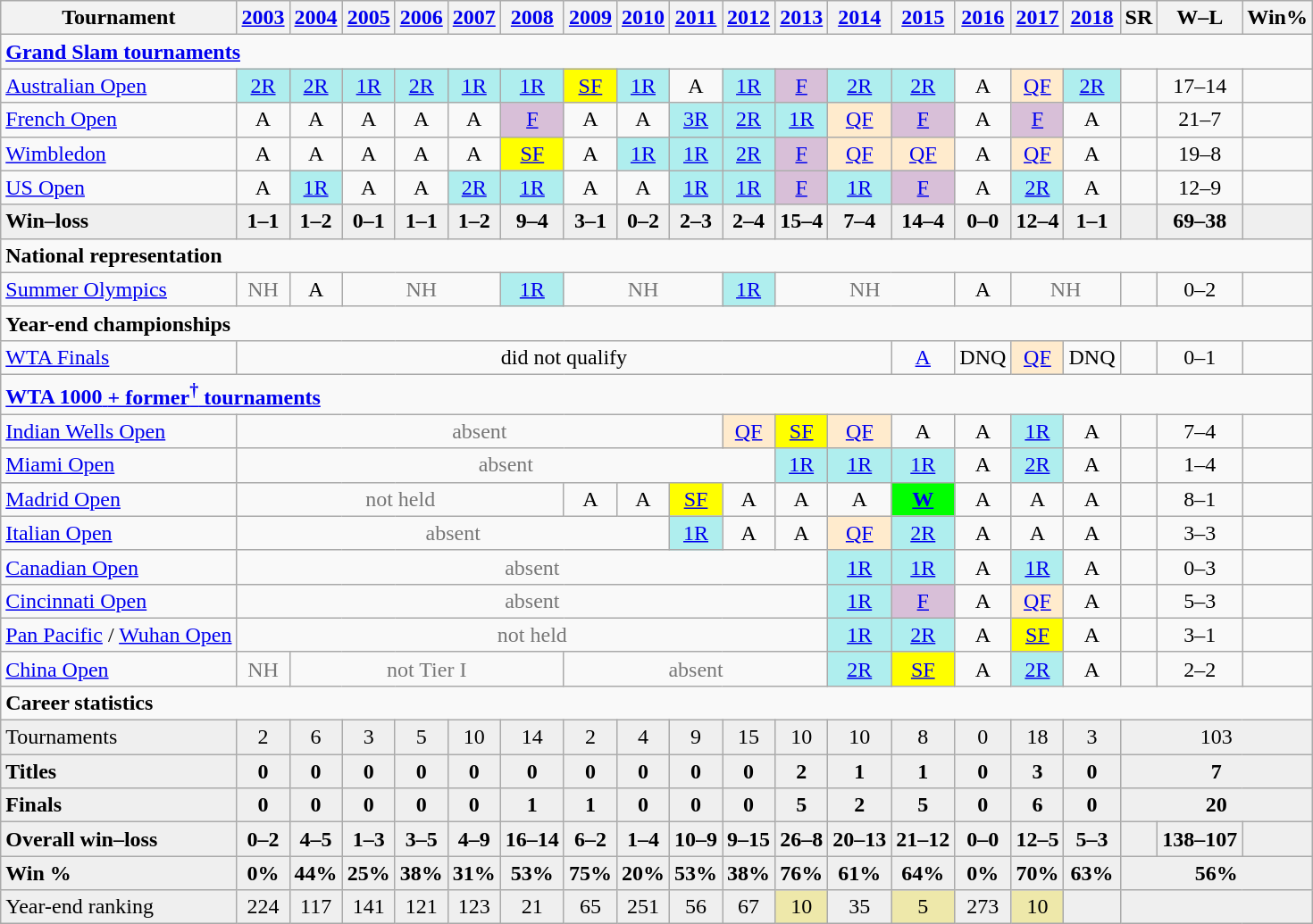<table class=wikitable style=text-align:center>
<tr>
<th>Tournament</th>
<th><a href='#'>2003</a></th>
<th><a href='#'>2004</a></th>
<th><a href='#'>2005</a></th>
<th><a href='#'>2006</a></th>
<th><a href='#'>2007</a></th>
<th><a href='#'>2008</a></th>
<th><a href='#'>2009</a></th>
<th><a href='#'>2010</a></th>
<th><a href='#'>2011</a></th>
<th><a href='#'>2012</a></th>
<th><a href='#'>2013</a></th>
<th><a href='#'>2014</a></th>
<th><a href='#'>2015</a></th>
<th><a href='#'>2016</a></th>
<th><a href='#'>2017</a></th>
<th><a href='#'>2018</a></th>
<th>SR</th>
<th>W–L</th>
<th>Win%</th>
</tr>
<tr>
<td colspan="20" style="text-align:left"><a href='#'><strong>Grand Slam tournaments</strong></a></td>
</tr>
<tr>
<td align=left><a href='#'>Australian Open</a></td>
<td bgcolor=#afeeee><a href='#'>2R</a></td>
<td bgcolor=#afeeee><a href='#'>2R</a></td>
<td bgcolor=#afeeee><a href='#'>1R</a></td>
<td bgcolor=#afeeee><a href='#'>2R</a></td>
<td bgcolor=#afeeee><a href='#'>1R</a></td>
<td bgcolor=#afeeee><a href='#'>1R</a></td>
<td bgcolor=yellow><a href='#'>SF</a></td>
<td bgcolor=#afeeee><a href='#'>1R</a></td>
<td>A</td>
<td bgcolor=#afeeee><a href='#'>1R</a></td>
<td bgcolor=#D8BFD8><a href='#'>F</a></td>
<td bgcolor=#afeeee><a href='#'>2R</a></td>
<td bgcolor=#afeeee><a href='#'>2R</a></td>
<td>A</td>
<td bgcolor=#ffebcd><a href='#'>QF</a></td>
<td bgcolor=#afeeee><a href='#'>2R</a></td>
<td></td>
<td>17–14</td>
<td></td>
</tr>
<tr>
<td align=left><a href='#'>French Open</a></td>
<td>A</td>
<td>A</td>
<td>A</td>
<td>A</td>
<td>A</td>
<td bgcolor=#D8BFD8><a href='#'>F</a></td>
<td>A</td>
<td>A</td>
<td bgcolor=#afeeee><a href='#'>3R</a></td>
<td bgcolor=#afeeee><a href='#'>2R</a></td>
<td bgcolor=#afeeee><a href='#'>1R</a></td>
<td bgcolor=#ffebcd><a href='#'>QF</a></td>
<td bgcolor=#D8BFD8><a href='#'>F</a></td>
<td>A</td>
<td bgcolor=#D8BFD8><a href='#'>F</a></td>
<td>A</td>
<td></td>
<td>21–7</td>
<td></td>
</tr>
<tr>
<td align=left><a href='#'>Wimbledon</a></td>
<td>A</td>
<td>A</td>
<td>A</td>
<td>A</td>
<td>A</td>
<td bgcolor=yellow><a href='#'>SF</a></td>
<td>A</td>
<td bgcolor=#afeeee><a href='#'>1R</a></td>
<td bgcolor=#afeeee><a href='#'>1R</a></td>
<td bgcolor=#afeeee><a href='#'>2R</a></td>
<td bgcolor=#D8BFD8><a href='#'>F</a></td>
<td bgcolor=#ffebcd><a href='#'>QF</a></td>
<td bgcolor=#ffebcd><a href='#'>QF</a></td>
<td>A</td>
<td bgcolor=#ffebcd><a href='#'>QF</a></td>
<td>A</td>
<td></td>
<td>19–8</td>
<td></td>
</tr>
<tr>
<td align=left><a href='#'>US Open</a></td>
<td>A</td>
<td bgcolor=#afeeee><a href='#'>1R</a></td>
<td>A</td>
<td>A</td>
<td bgcolor=#afeeee><a href='#'>2R</a></td>
<td bgcolor=#afeeee><a href='#'>1R</a></td>
<td>A</td>
<td>A</td>
<td bgcolor=#afeeee><a href='#'>1R</a></td>
<td bgcolor=#afeeee><a href='#'>1R</a></td>
<td bgcolor=#D8BFD8><a href='#'>F</a></td>
<td bgcolor=afeeee><a href='#'>1R</a></td>
<td bgcolor=#D8BFD8><a href='#'>F</a></td>
<td>A</td>
<td bgcolor=#afeeee><a href='#'>2R</a></td>
<td>A</td>
<td></td>
<td>12–9</td>
<td></td>
</tr>
<tr style=background:#efefef;font-weight:bold>
<td style="text-align:left">Win–loss</td>
<td>1–1</td>
<td>1–2</td>
<td>0–1</td>
<td>1–1</td>
<td>1–2</td>
<td>9–4</td>
<td>3–1</td>
<td>0–2</td>
<td>2–3</td>
<td>2–4</td>
<td>15–4</td>
<td>7–4</td>
<td>14–4</td>
<td>0–0</td>
<td>12–4</td>
<td>1–1</td>
<td></td>
<td>69–38</td>
<td></td>
</tr>
<tr>
<td colspan="20" align="left"><strong>National representation</strong></td>
</tr>
<tr>
<td align=left><a href='#'>Summer Olympics</a></td>
<td colspan=1 style=color:#767676>NH</td>
<td>A</td>
<td colspan=3 style=color:#767676>NH</td>
<td bgcolor=afeeee><a href='#'>1R</a></td>
<td colspan=3 style=color:#767676>NH</td>
<td bgcolor=afeeee><a href='#'>1R</a></td>
<td colspan=3 style=color:#767676>NH</td>
<td>A</td>
<td colspan=2 style=color:#767676>NH</td>
<td></td>
<td>0–2</td>
<td></td>
</tr>
<tr>
<td colspan="20" style="text-align:left"><strong>Year-end championships</strong></td>
</tr>
<tr>
<td align=left><a href='#'>WTA Finals</a></td>
<td colspan=12>did not qualify</td>
<td><a href='#'>A</a></td>
<td>DNQ</td>
<td bgcolor=ffebcd><a href='#'>QF</a></td>
<td>DNQ</td>
<td></td>
<td>0–1</td>
<td></td>
</tr>
<tr>
<td colspan=20 style=text-align:left><a href='#'><strong>WTA 1000</strong> <strong>+ former<sup>†</sup> tournaments</strong></a></td>
</tr>
<tr>
<td align=left><a href='#'>Indian Wells Open</a></td>
<td colspan=9 style=color:#767676>absent</td>
<td bgcolor=ffebcd><a href='#'>QF</a></td>
<td bgcolor=yellow><a href='#'>SF</a></td>
<td bgcolor=ffebcd><a href='#'>QF</a></td>
<td>A</td>
<td>A</td>
<td bgcolor=afeeee><a href='#'>1R</a></td>
<td>A</td>
<td></td>
<td>7–4</td>
<td></td>
</tr>
<tr>
<td align=left><a href='#'>Miami Open</a></td>
<td colspan=10 style=color:#767676>absent</td>
<td bgcolor=afeeee><a href='#'>1R</a></td>
<td bgcolor=afeeee><a href='#'>1R</a></td>
<td bgcolor=afeeee><a href='#'>1R</a></td>
<td>A</td>
<td bgcolor=afeeee><a href='#'>2R</a></td>
<td>A</td>
<td></td>
<td>1–4</td>
<td></td>
</tr>
<tr>
<td align=left><a href='#'>Madrid Open</a></td>
<td colspan=6 style=color:#767676>not held</td>
<td>A</td>
<td>A</td>
<td bgcolor=yellow><a href='#'>SF</a></td>
<td>A</td>
<td>A</td>
<td>A</td>
<td bgcolor=lime><a href='#'><strong>W</strong></a></td>
<td>A</td>
<td>A</td>
<td>A</td>
<td></td>
<td>8–1</td>
<td></td>
</tr>
<tr>
<td align="left"><a href='#'>Italian Open</a></td>
<td colspan="8" style="color:#767676">absent</td>
<td bgcolor="afeeee"><a href='#'>1R</a></td>
<td>A</td>
<td>A</td>
<td bgcolor="ffebcd"><a href='#'>QF</a></td>
<td bgcolor="afeeee"><a href='#'>2R</a></td>
<td>A</td>
<td>A</td>
<td>A</td>
<td></td>
<td>3–3</td>
<td></td>
</tr>
<tr>
<td align="left"><a href='#'>Canadian Open</a></td>
<td colspan="11" style="color:#767676">absent</td>
<td bgcolor="afeeee"><a href='#'>1R</a></td>
<td bgcolor="afeeee"><a href='#'>1R</a></td>
<td>A</td>
<td bgcolor="afeeee"><a href='#'>1R</a></td>
<td>A</td>
<td></td>
<td>0–3</td>
<td></td>
</tr>
<tr>
<td align="left"><a href='#'>Cincinnati Open</a></td>
<td colspan="11" style="color:#767676">absent</td>
<td bgcolor="afeeee"><a href='#'>1R</a></td>
<td bgcolor="#D8BFD8"><a href='#'>F</a></td>
<td>A</td>
<td bgcolor="ffebcd"><a href='#'>QF</a></td>
<td>A</td>
<td></td>
<td>5–3</td>
<td></td>
</tr>
<tr>
<td align="left"><a href='#'>Pan Pacific</a> / <a href='#'>Wuhan Open</a></td>
<td colspan="11" style="color:#767676">not held</td>
<td bgcolor="afeeee"><a href='#'>1R</a></td>
<td bgcolor="afeeee"><a href='#'>2R</a></td>
<td>A</td>
<td bgcolor="yellow"><a href='#'>SF</a></td>
<td>A</td>
<td></td>
<td>3–1</td>
<td></td>
</tr>
<tr>
<td align="left"><a href='#'>China Open</a></td>
<td style="color:#767676">NH</td>
<td colspan="5" style="color:#767676">not Tier I</td>
<td colspan="5" style="color:#767676">absent</td>
<td bgcolor="afeeee"><a href='#'>2R</a></td>
<td bgcolor="yellow"><a href='#'>SF</a></td>
<td>A</td>
<td bgcolor="afeeee"><a href='#'>2R</a></td>
<td>A</td>
<td></td>
<td>2–2</td>
<td></td>
</tr>
<tr>
<td colspan=20 style=text-align:left><strong>Career statistics</strong></td>
</tr>
<tr bgcolor=efefef>
<td align=left>Tournaments</td>
<td>2</td>
<td>6</td>
<td>3</td>
<td>5</td>
<td>10</td>
<td>14</td>
<td>2</td>
<td>4</td>
<td>9</td>
<td>15</td>
<td>10</td>
<td>10</td>
<td>8</td>
<td>0</td>
<td>18</td>
<td>3</td>
<td colspan="3">103</td>
</tr>
<tr style=background:#efefef;font-weight:bold>
<td align=left>Titles</td>
<td>0</td>
<td>0</td>
<td>0</td>
<td>0</td>
<td>0</td>
<td>0</td>
<td>0</td>
<td>0</td>
<td>0</td>
<td>0</td>
<td>2</td>
<td>1</td>
<td>1</td>
<td>0</td>
<td>3</td>
<td>0</td>
<td colspan="3">7</td>
</tr>
<tr style=background:#efefef;font-weight:bold>
<td align=left>Finals</td>
<td>0</td>
<td>0</td>
<td>0</td>
<td>0</td>
<td>0</td>
<td>1</td>
<td>1</td>
<td>0</td>
<td>0</td>
<td>0</td>
<td>5</td>
<td>2</td>
<td>5</td>
<td>0</td>
<td>6</td>
<td>0</td>
<td colspan="3">20</td>
</tr>
<tr style=background:#efefef;font-weight:bold>
<td align=left>Overall win–loss</td>
<td>0–2</td>
<td>4–5</td>
<td>1–3</td>
<td>3–5</td>
<td>4–9</td>
<td>16–14</td>
<td>6–2</td>
<td>1–4</td>
<td>10–9</td>
<td>9–15</td>
<td>26–8</td>
<td>20–13</td>
<td>21–12</td>
<td>0–0</td>
<td>12–5</td>
<td>5–3</td>
<td></td>
<td>138–107</td>
<td></td>
</tr>
<tr style=background:#efefef;font-weight:bold>
<td align=left>Win %</td>
<td>0%</td>
<td>44%</td>
<td>25%</td>
<td>38%</td>
<td>31%</td>
<td>53%</td>
<td>75%</td>
<td>20%</td>
<td>53%</td>
<td>38%</td>
<td>76%</td>
<td>61%</td>
<td>64%</td>
<td>0%</td>
<td>70%</td>
<td>63%</td>
<td colspan="3">56%</td>
</tr>
<tr bgcolor=efefef>
<td align=left>Year-end ranking</td>
<td>224</td>
<td>117</td>
<td>141</td>
<td>121</td>
<td>123</td>
<td>21</td>
<td>65</td>
<td>251</td>
<td>56</td>
<td>67</td>
<td bgcolor=EEE8AA>10</td>
<td>35</td>
<td bgcolor=eee8aa>5</td>
<td>273</td>
<td bgcolor=EEE8AA>10</td>
<td></td>
<td colspan="3"></td>
</tr>
</table>
